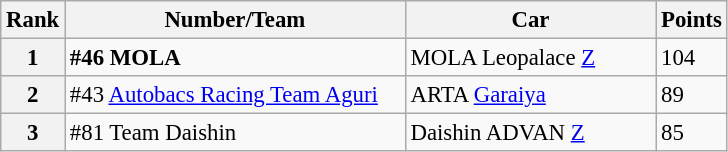<table class="wikitable" style="font-size: 95%">
<tr>
<th>Rank</th>
<th width=220>Number/Team</th>
<th width=160>Car</th>
<th>Points</th>
</tr>
<tr>
<th>1</th>
<td><strong>#46 MOLA</strong></td>
<td>MOLA Leopalace <a href='#'>Z</a></td>
<td>104</td>
</tr>
<tr>
<th>2</th>
<td>#43 <a href='#'>Autobacs Racing Team Aguri</a></td>
<td>ARTA <a href='#'>Garaiya</a></td>
<td>89</td>
</tr>
<tr>
<th>3</th>
<td>#81 Team Daishin</td>
<td>Daishin ADVAN <a href='#'>Z</a></td>
<td>85</td>
</tr>
</table>
